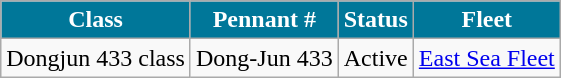<table class="wikitable">
<tr>
<th style="background:#079;color:#fff;">Class</th>
<th style="background:#079;color:#fff;">Pennant #</th>
<th style="background:#079;color:#fff;">Status</th>
<th style="background:#079;color:#fff;">Fleet</th>
</tr>
<tr>
<td>Dongjun 433 class</td>
<td>Dong-Jun 433</td>
<td>Active</td>
<td><a href='#'>East Sea Fleet</a></td>
</tr>
</table>
